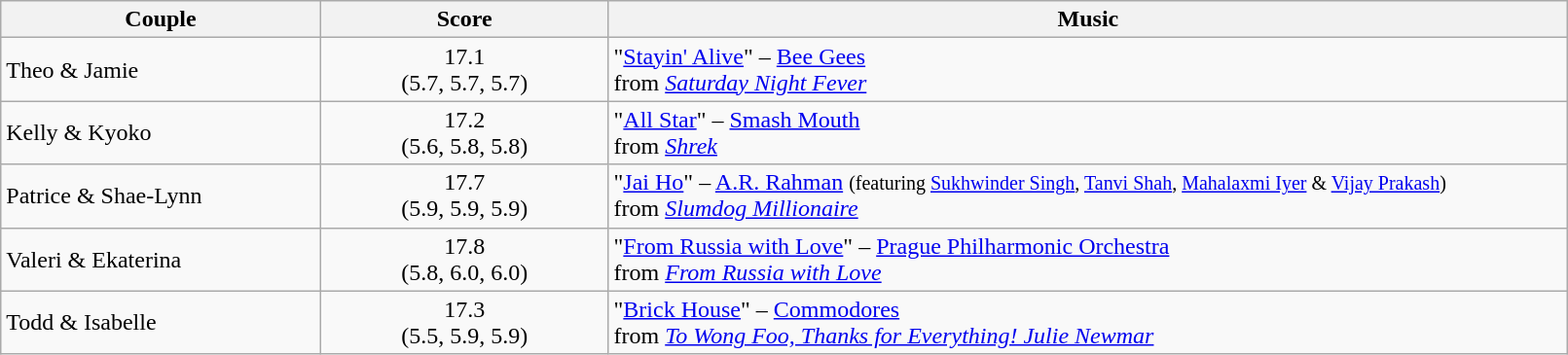<table class="wikitable" style="width:85%;">
<tr>
<th style="width:20%;">Couple</th>
<th style="width:18%;">Score</th>
<th style="width:60%;">Music</th>
</tr>
<tr>
<td>Theo & Jamie</td>
<td style="text-align:center;">17.1 <br> (5.7, 5.7, 5.7)</td>
<td>"<a href='#'>Stayin' Alive</a>" – <a href='#'>Bee Gees</a> <br> from <em><a href='#'>Saturday Night Fever</a></em></td>
</tr>
<tr>
<td>Kelly & Kyoko</td>
<td style="text-align:center;">17.2 <br> (5.6, 5.8, 5.8)</td>
<td>"<a href='#'>All Star</a>" – <a href='#'>Smash Mouth</a> <br> from <em><a href='#'>Shrek</a></em></td>
</tr>
<tr>
<td>Patrice & Shae-Lynn</td>
<td style="text-align:center;">17.7 <br> (5.9, 5.9, 5.9)</td>
<td>"<a href='#'>Jai Ho</a>" – <a href='#'>A.R. Rahman</a> <small>(featuring <a href='#'>Sukhwinder Singh</a>, <a href='#'>Tanvi Shah</a>, <a href='#'>Mahalaxmi Iyer</a> & <a href='#'>Vijay Prakash</a>)</small> <br> from <em><a href='#'>Slumdog Millionaire</a></em></td>
</tr>
<tr>
<td>Valeri & Ekaterina</td>
<td style="text-align:center;">17.8 <br> (5.8, 6.0, 6.0)</td>
<td>"<a href='#'>From Russia with Love</a>" – <a href='#'>Prague Philharmonic Orchestra</a> <br> from <em><a href='#'>From Russia with Love</a></em></td>
</tr>
<tr>
<td>Todd & Isabelle</td>
<td style="text-align:center;">17.3 <br> (5.5, 5.9, 5.9)</td>
<td>"<a href='#'>Brick House</a>" – <a href='#'>Commodores</a> <br> from <em><a href='#'>To Wong Foo, Thanks for Everything! Julie Newmar</a></em></td>
</tr>
</table>
